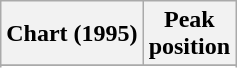<table class="wikitable sortable">
<tr>
<th>Chart (1995)</th>
<th>Peak<br>position</th>
</tr>
<tr>
</tr>
<tr>
</tr>
</table>
